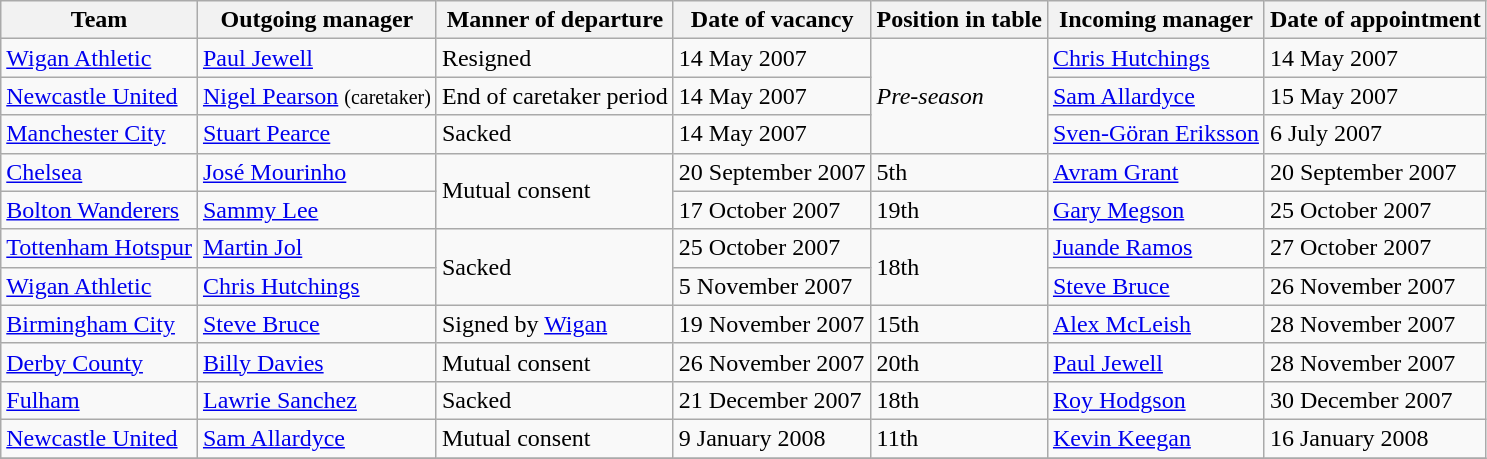<table class="wikitable">
<tr>
<th>Team</th>
<th>Outgoing manager</th>
<th>Manner of departure</th>
<th>Date of vacancy</th>
<th>Position in table</th>
<th>Incoming manager</th>
<th>Date of appointment</th>
</tr>
<tr>
<td><a href='#'>Wigan Athletic</a></td>
<td> <a href='#'>Paul Jewell</a></td>
<td>Resigned</td>
<td>14 May 2007</td>
<td rowspan=3><em>Pre-season</em></td>
<td> <a href='#'>Chris Hutchings</a></td>
<td>14 May 2007</td>
</tr>
<tr>
<td><a href='#'>Newcastle United</a></td>
<td> <a href='#'>Nigel Pearson</a> <small>(caretaker)</small></td>
<td>End of caretaker period</td>
<td>14 May 2007</td>
<td> <a href='#'>Sam Allardyce</a></td>
<td>15 May 2007</td>
</tr>
<tr>
<td><a href='#'>Manchester City</a></td>
<td> <a href='#'>Stuart Pearce</a></td>
<td>Sacked</td>
<td>14 May 2007</td>
<td> <a href='#'>Sven-Göran Eriksson</a></td>
<td>6 July 2007</td>
</tr>
<tr>
<td><a href='#'>Chelsea</a></td>
<td> <a href='#'>José Mourinho</a></td>
<td rowspan=2>Mutual consent</td>
<td>20 September 2007</td>
<td>5th</td>
<td> <a href='#'>Avram Grant</a></td>
<td>20 September 2007</td>
</tr>
<tr>
<td><a href='#'>Bolton Wanderers</a></td>
<td> <a href='#'>Sammy Lee</a></td>
<td>17 October 2007</td>
<td>19th</td>
<td> <a href='#'>Gary Megson</a></td>
<td>25 October 2007</td>
</tr>
<tr>
<td><a href='#'>Tottenham Hotspur</a></td>
<td> <a href='#'>Martin Jol</a></td>
<td rowspan=2>Sacked</td>
<td>25 October 2007</td>
<td rowspan=2>18th</td>
<td> <a href='#'>Juande Ramos</a></td>
<td>27 October 2007</td>
</tr>
<tr>
<td><a href='#'>Wigan Athletic</a></td>
<td> <a href='#'>Chris Hutchings</a></td>
<td>5 November 2007</td>
<td> <a href='#'>Steve Bruce</a></td>
<td>26 November 2007</td>
</tr>
<tr>
<td><a href='#'>Birmingham City</a></td>
<td> <a href='#'>Steve Bruce</a></td>
<td>Signed by <a href='#'>Wigan</a></td>
<td>19 November 2007</td>
<td>15th</td>
<td> <a href='#'>Alex McLeish</a></td>
<td>28 November 2007</td>
</tr>
<tr>
<td><a href='#'>Derby County</a></td>
<td> <a href='#'>Billy Davies</a></td>
<td>Mutual consent</td>
<td>26 November 2007</td>
<td>20th</td>
<td> <a href='#'>Paul Jewell</a></td>
<td>28 November 2007</td>
</tr>
<tr>
<td><a href='#'>Fulham</a></td>
<td> <a href='#'>Lawrie Sanchez</a></td>
<td>Sacked</td>
<td>21 December 2007</td>
<td>18th</td>
<td> <a href='#'>Roy Hodgson</a></td>
<td>30 December 2007</td>
</tr>
<tr>
<td><a href='#'>Newcastle United</a></td>
<td> <a href='#'>Sam Allardyce</a></td>
<td>Mutual consent</td>
<td>9 January 2008</td>
<td>11th</td>
<td> <a href='#'>Kevin Keegan</a></td>
<td>16 January 2008</td>
</tr>
<tr>
</tr>
</table>
